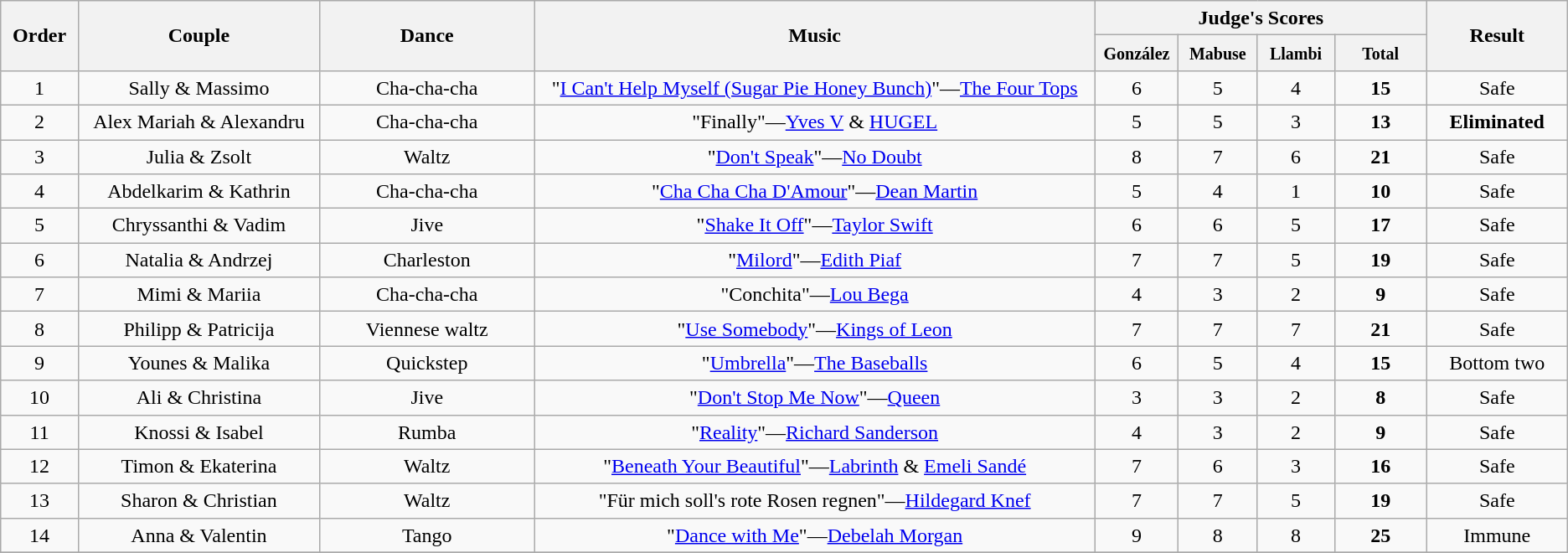<table class="wikitable center sortable" style="text-align:center; font-size:100%; line-height:20px;">
<tr>
<th rowspan="2" style="width: 4em">Order</th>
<th rowspan="2" style="width: 17em">Couple</th>
<th rowspan="2" style="width: 15em">Dance</th>
<th rowspan="2" style="width: 45em">Music</th>
<th colspan="4">Judge's Scores</th>
<th rowspan="2" style="width: 8em">Result</th>
</tr>
<tr>
<th style="width: 4em"><small>González</small></th>
<th style="width: 4em"><small>Mabuse</small></th>
<th style="width: 4em"><small>Llambi</small></th>
<th style="width: 6em"><small>Total</small></th>
</tr>
<tr>
<td>1</td>
<td>Sally & Massimo</td>
<td>Cha-cha-cha</td>
<td>"<a href='#'>I Can't Help Myself (Sugar Pie Honey Bunch)</a>"—<a href='#'>The Four Tops</a></td>
<td>6</td>
<td>5</td>
<td>4</td>
<td><strong>15</strong></td>
<td>Safe</td>
</tr>
<tr>
<td>2</td>
<td>Alex Mariah & Alexandru</td>
<td>Cha-cha-cha</td>
<td>"Finally"—<a href='#'>Yves V</a> & <a href='#'>HUGEL</a></td>
<td>5</td>
<td>5</td>
<td>3</td>
<td><strong>13</strong></td>
<td><strong>Eliminated</strong></td>
</tr>
<tr>
<td>3</td>
<td>Julia & Zsolt</td>
<td>Waltz</td>
<td>"<a href='#'>Don't Speak</a>"—<a href='#'>No Doubt</a></td>
<td>8</td>
<td>7</td>
<td>6</td>
<td><strong>21</strong></td>
<td>Safe</td>
</tr>
<tr>
<td>4</td>
<td>Abdelkarim & Kathrin</td>
<td>Cha-cha-cha</td>
<td>"<a href='#'>Cha Cha Cha D'Amour</a>"—<a href='#'>Dean Martin</a></td>
<td>5</td>
<td>4</td>
<td>1</td>
<td><strong>10</strong></td>
<td>Safe</td>
</tr>
<tr>
<td>5</td>
<td>Chryssanthi & Vadim</td>
<td>Jive</td>
<td>"<a href='#'>Shake It Off</a>"—<a href='#'>Taylor Swift</a></td>
<td>6</td>
<td>6</td>
<td>5</td>
<td><strong>17</strong></td>
<td>Safe</td>
</tr>
<tr>
<td>6</td>
<td>Natalia & Andrzej</td>
<td>Charleston</td>
<td>"<a href='#'>Milord</a>"—<a href='#'>Edith Piaf</a></td>
<td>7</td>
<td>7</td>
<td>5</td>
<td><strong>19</strong></td>
<td>Safe</td>
</tr>
<tr>
<td>7</td>
<td>Mimi & Mariia</td>
<td>Cha-cha-cha</td>
<td>"Conchita"—<a href='#'>Lou Bega</a></td>
<td>4</td>
<td>3</td>
<td>2</td>
<td><strong>9</strong></td>
<td>Safe</td>
</tr>
<tr>
<td>8</td>
<td>Philipp & Patricija</td>
<td>Viennese waltz</td>
<td>"<a href='#'>Use Somebody</a>"—<a href='#'>Kings of Leon</a></td>
<td>7</td>
<td>7</td>
<td>7</td>
<td><strong>21</strong></td>
<td>Safe</td>
</tr>
<tr>
<td>9</td>
<td>Younes & Malika</td>
<td>Quickstep</td>
<td>"<a href='#'>Umbrella</a>"—<a href='#'>The Baseballs</a></td>
<td>6</td>
<td>5</td>
<td>4</td>
<td><strong>15</strong></td>
<td>Bottom two</td>
</tr>
<tr>
<td>10</td>
<td>Ali & Christina</td>
<td>Jive</td>
<td>"<a href='#'>Don't Stop Me Now</a>"—<a href='#'>Queen</a></td>
<td>3</td>
<td>3</td>
<td>2</td>
<td><strong>8</strong></td>
<td>Safe</td>
</tr>
<tr>
<td>11</td>
<td>Knossi & Isabel</td>
<td>Rumba</td>
<td>"<a href='#'>Reality</a>"—<a href='#'>Richard Sanderson</a></td>
<td>4</td>
<td>3</td>
<td>2</td>
<td><strong>9</strong></td>
<td>Safe</td>
</tr>
<tr>
<td>12</td>
<td>Timon & Ekaterina</td>
<td>Waltz</td>
<td>"<a href='#'>Beneath Your Beautiful</a>"—<a href='#'>Labrinth</a> & <a href='#'>Emeli Sandé</a></td>
<td>7</td>
<td>6</td>
<td>3</td>
<td><strong>16</strong></td>
<td>Safe</td>
</tr>
<tr>
<td>13</td>
<td>Sharon & Christian</td>
<td>Waltz</td>
<td>"Für mich soll's rote Rosen regnen"—<a href='#'>Hildegard Knef</a></td>
<td>7</td>
<td>7</td>
<td>5</td>
<td><strong>19</strong></td>
<td>Safe</td>
</tr>
<tr>
<td>14</td>
<td>Anna & Valentin</td>
<td>Tango</td>
<td>"<a href='#'>Dance with Me</a>"—<a href='#'>Debelah Morgan</a></td>
<td>9</td>
<td>8</td>
<td>8</td>
<td><strong>25</strong></td>
<td>Immune</td>
</tr>
<tr>
</tr>
</table>
